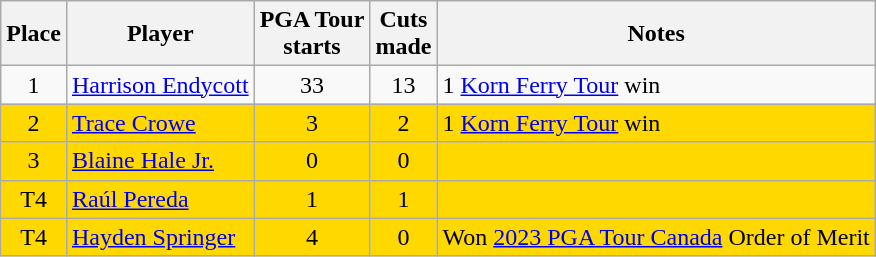<table class="sortable wikitable" style="text-align:center">
<tr>
<th>Place</th>
<th>Player</th>
<th>PGA Tour<br>starts</th>
<th>Cuts<br>made</th>
<th>Notes</th>
</tr>
<tr>
<td>1</td>
<td align=left> <a href='#'>Harrison Endycott</a></td>
<td>33</td>
<td>13</td>
<td align=left>1 <a href='#'>Korn Ferry Tour</a> win</td>
</tr>
<tr style="background:#FFD800;">
<td>2</td>
<td align=left> <a href='#'>Trace Crowe</a></td>
<td>3</td>
<td>2</td>
<td align=left>1 <a href='#'>Korn Ferry Tour</a> win</td>
</tr>
<tr style="background:#FFD800;">
<td>3</td>
<td align=left> <a href='#'>Blaine Hale Jr.</a></td>
<td>0</td>
<td>0</td>
<td align=left></td>
</tr>
<tr style="background:#FFD800;">
<td>T4</td>
<td align=left> <a href='#'>Raúl Pereda</a></td>
<td>1</td>
<td>1</td>
<td align=left></td>
</tr>
<tr style="background:#FFD800;">
<td>T4</td>
<td align=left> <a href='#'>Hayden Springer</a></td>
<td>4</td>
<td>0</td>
<td align=left>Won <a href='#'>2023 PGA Tour Canada</a> Order of Merit</td>
</tr>
</table>
